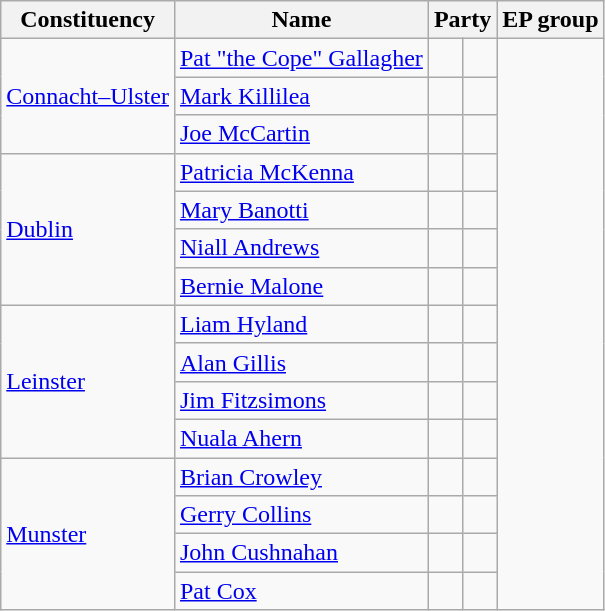<table class=wikitable>
<tr>
<th>Constituency</th>
<th>Name</th>
<th colspan=2>Party</th>
<th colspan=2>EP group</th>
</tr>
<tr>
<td rowspan=3><a href='#'>Connacht–Ulster</a></td>
<td><a href='#'>Pat "the Cope" Gallagher</a></td>
<td></td>
<td></td>
</tr>
<tr>
<td><a href='#'>Mark Killilea</a></td>
<td></td>
<td></td>
</tr>
<tr>
<td><a href='#'>Joe McCartin</a></td>
<td></td>
<td></td>
</tr>
<tr>
<td rowspan=4><a href='#'>Dublin</a></td>
<td><a href='#'>Patricia McKenna</a></td>
<td></td>
<td></td>
</tr>
<tr>
<td><a href='#'>Mary Banotti</a></td>
<td></td>
<td></td>
</tr>
<tr>
<td><a href='#'>Niall Andrews</a></td>
<td></td>
<td></td>
</tr>
<tr>
<td><a href='#'>Bernie Malone</a></td>
<td></td>
<td></td>
</tr>
<tr>
<td rowspan=4><a href='#'>Leinster</a></td>
<td><a href='#'>Liam Hyland</a></td>
<td></td>
<td></td>
</tr>
<tr>
<td><a href='#'>Alan Gillis</a></td>
<td></td>
<td></td>
</tr>
<tr>
<td><a href='#'>Jim Fitzsimons</a></td>
<td></td>
<td></td>
</tr>
<tr>
<td><a href='#'>Nuala Ahern</a></td>
<td></td>
<td></td>
</tr>
<tr>
<td rowspan=4><a href='#'>Munster</a></td>
<td><a href='#'>Brian Crowley</a></td>
<td></td>
<td></td>
</tr>
<tr>
<td><a href='#'>Gerry Collins</a></td>
<td></td>
<td></td>
</tr>
<tr>
<td><a href='#'>John Cushnahan</a></td>
<td></td>
<td></td>
</tr>
<tr>
<td><a href='#'>Pat Cox</a></td>
<td></td>
<td></td>
</tr>
</table>
